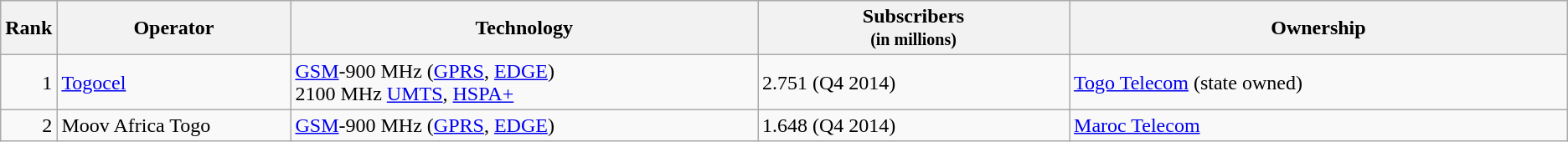<table class="wikitable">
<tr>
<th style="width:3%;">Rank</th>
<th style="width:15%;">Operator</th>
<th style="width:30%;">Technology</th>
<th style="width:20%;">Subscribers<br><small>(in millions)</small></th>
<th style="width:32%;">Ownership</th>
</tr>
<tr>
<td align=right>1</td>
<td><a href='#'>Togocel</a></td>
<td><a href='#'>GSM</a>-900 MHz (<a href='#'>GPRS</a>, <a href='#'>EDGE</a>)<br>2100 MHz <a href='#'>UMTS</a>, <a href='#'>HSPA+</a></td>
<td>2.751 (Q4 2014) </td>
<td><a href='#'>Togo Telecom</a> (state owned)</td>
</tr>
<tr>
<td align=right>2</td>
<td>Moov Africa Togo</td>
<td><a href='#'>GSM</a>-900 MHz (<a href='#'>GPRS</a>, <a href='#'>EDGE</a>)</td>
<td>1.648 (Q4 2014) </td>
<td><a href='#'>Maroc Telecom</a></td>
</tr>
</table>
